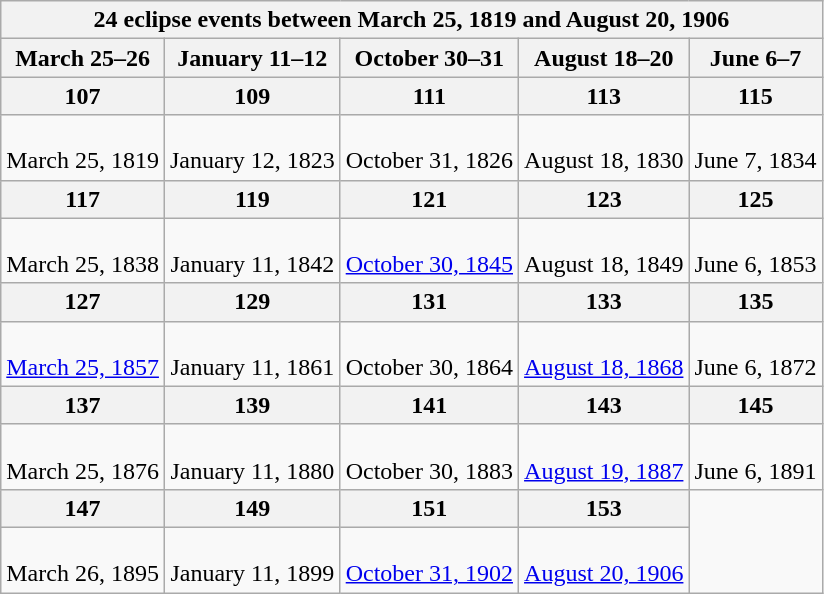<table class="wikitable mw-collapsible mw-collapsed">
<tr>
<th colspan=5>24 eclipse events between March 25, 1819 and August 20, 1906</th>
</tr>
<tr>
<th>March 25–26</th>
<th>January 11–12</th>
<th>October 30–31</th>
<th>August 18–20</th>
<th>June 6–7</th>
</tr>
<tr>
<th>107</th>
<th>109</th>
<th>111</th>
<th>113</th>
<th>115</th>
</tr>
<tr style="text-align:center;">
<td><br>March 25, 1819</td>
<td><br>January 12, 1823</td>
<td><br>October 31, 1826</td>
<td><br>August 18, 1830</td>
<td><br>June 7, 1834</td>
</tr>
<tr>
<th>117</th>
<th>119</th>
<th>121</th>
<th>123</th>
<th>125</th>
</tr>
<tr style="text-align:center;">
<td><br>March 25, 1838</td>
<td><br>January 11, 1842</td>
<td><br><a href='#'>October 30, 1845</a></td>
<td><br>August 18, 1849</td>
<td><br>June 6, 1853</td>
</tr>
<tr>
<th>127</th>
<th>129</th>
<th>131</th>
<th>133</th>
<th>135</th>
</tr>
<tr style="text-align:center;">
<td><br><a href='#'>March 25, 1857</a></td>
<td><br>January 11, 1861</td>
<td><br>October 30, 1864</td>
<td><br><a href='#'>August 18, 1868</a></td>
<td><br>June 6, 1872</td>
</tr>
<tr>
<th>137</th>
<th>139</th>
<th>141</th>
<th>143</th>
<th>145</th>
</tr>
<tr style="text-align:center;">
<td><br>March 25, 1876</td>
<td><br>January 11, 1880</td>
<td><br>October 30, 1883</td>
<td><br><a href='#'>August 19, 1887</a></td>
<td><br>June 6, 1891</td>
</tr>
<tr>
<th>147</th>
<th>149</th>
<th>151</th>
<th>153</th>
</tr>
<tr style="text-align:center;">
<td><br>March 26, 1895</td>
<td><br>January 11, 1899</td>
<td><br><a href='#'>October 31, 1902</a></td>
<td><br><a href='#'>August 20, 1906</a></td>
</tr>
</table>
